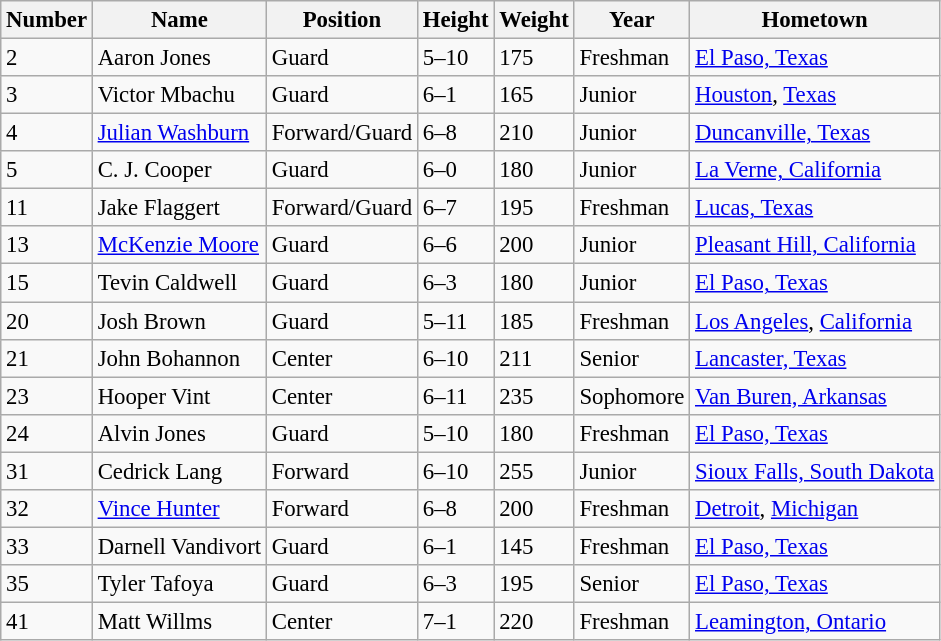<table class="wikitable sortable" style="font-size: 95%;">
<tr>
<th>Number</th>
<th>Name</th>
<th>Position</th>
<th>Height</th>
<th>Weight</th>
<th>Year</th>
<th>Hometown</th>
</tr>
<tr>
<td>2</td>
<td>Aaron Jones</td>
<td>Guard</td>
<td>5–10</td>
<td>175</td>
<td>Freshman</td>
<td><a href='#'>El Paso, Texas</a></td>
</tr>
<tr>
<td>3</td>
<td>Victor Mbachu</td>
<td>Guard</td>
<td>6–1</td>
<td>165</td>
<td>Junior</td>
<td><a href='#'>Houston</a>, <a href='#'>Texas</a></td>
</tr>
<tr>
<td>4</td>
<td><a href='#'>Julian Washburn</a></td>
<td>Forward/Guard</td>
<td>6–8</td>
<td>210</td>
<td>Junior</td>
<td><a href='#'>Duncanville, Texas</a></td>
</tr>
<tr>
<td>5</td>
<td>C. J. Cooper</td>
<td>Guard</td>
<td>6–0</td>
<td>180</td>
<td>Junior</td>
<td><a href='#'>La Verne, California</a></td>
</tr>
<tr>
<td>11</td>
<td>Jake Flaggert</td>
<td>Forward/Guard</td>
<td>6–7</td>
<td>195</td>
<td>Freshman</td>
<td><a href='#'>Lucas, Texas</a></td>
</tr>
<tr>
<td>13</td>
<td><a href='#'>McKenzie Moore</a></td>
<td>Guard</td>
<td>6–6</td>
<td>200</td>
<td>Junior</td>
<td><a href='#'>Pleasant Hill, California</a></td>
</tr>
<tr>
<td>15</td>
<td>Tevin Caldwell</td>
<td>Guard</td>
<td>6–3</td>
<td>180</td>
<td>Junior</td>
<td><a href='#'>El Paso, Texas</a></td>
</tr>
<tr>
<td>20</td>
<td>Josh Brown</td>
<td>Guard</td>
<td>5–11</td>
<td>185</td>
<td>Freshman</td>
<td><a href='#'>Los Angeles</a>, <a href='#'>California</a></td>
</tr>
<tr>
<td>21</td>
<td>John Bohannon</td>
<td>Center</td>
<td>6–10</td>
<td>211</td>
<td>Senior</td>
<td><a href='#'>Lancaster, Texas</a></td>
</tr>
<tr>
<td>23</td>
<td>Hooper Vint</td>
<td>Center</td>
<td>6–11</td>
<td>235</td>
<td>Sophomore</td>
<td><a href='#'>Van Buren, Arkansas</a></td>
</tr>
<tr>
<td>24</td>
<td>Alvin Jones</td>
<td>Guard</td>
<td>5–10</td>
<td>180</td>
<td>Freshman</td>
<td><a href='#'>El Paso, Texas</a></td>
</tr>
<tr>
<td>31</td>
<td>Cedrick Lang</td>
<td>Forward</td>
<td>6–10</td>
<td>255</td>
<td>Junior</td>
<td><a href='#'>Sioux Falls, South Dakota</a></td>
</tr>
<tr>
<td>32</td>
<td><a href='#'>Vince Hunter</a></td>
<td>Forward</td>
<td>6–8</td>
<td>200</td>
<td>Freshman</td>
<td><a href='#'>Detroit</a>, <a href='#'>Michigan</a></td>
</tr>
<tr>
<td>33</td>
<td>Darnell Vandivort</td>
<td>Guard</td>
<td>6–1</td>
<td>145</td>
<td>Freshman</td>
<td><a href='#'>El Paso, Texas</a></td>
</tr>
<tr>
<td>35</td>
<td>Tyler Tafoya</td>
<td>Guard</td>
<td>6–3</td>
<td>195</td>
<td>Senior</td>
<td><a href='#'>El Paso, Texas</a></td>
</tr>
<tr>
<td>41</td>
<td>Matt Willms</td>
<td>Center</td>
<td>7–1</td>
<td>220</td>
<td>Freshman</td>
<td><a href='#'>Leamington, Ontario</a></td>
</tr>
</table>
